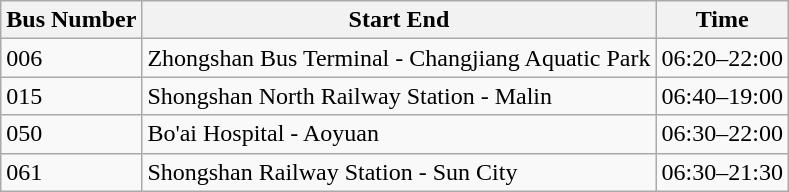<table class="wikitable">
<tr>
<th>Bus Number</th>
<th>Start End</th>
<th>Time</th>
</tr>
<tr>
<td>006</td>
<td>Zhongshan Bus Terminal - Changjiang Aquatic Park</td>
<td>06:20–22:00</td>
</tr>
<tr>
<td>015</td>
<td>Shongshan North Railway Station - Malin</td>
<td>06:40–19:00</td>
</tr>
<tr>
<td>050</td>
<td>Bo'ai Hospital - Aoyuan</td>
<td>06:30–22:00</td>
</tr>
<tr>
<td>061</td>
<td>Shongshan Railway Station - Sun City</td>
<td>06:30–21:30</td>
</tr>
</table>
